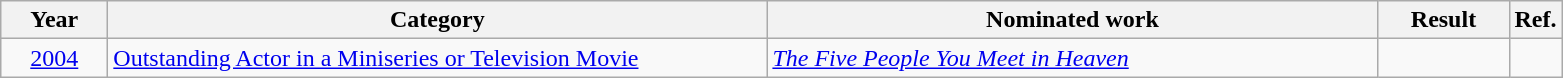<table class=wikitable>
<tr>
<th scope="col" style="width:4em;">Year</th>
<th scope="col" style="width:27em;">Category</th>
<th scope="col" style="width:25em;">Nominated work</th>
<th scope="col" style="width:5em;">Result</th>
<th>Ref.</th>
</tr>
<tr>
<td style="text-align:center;"><a href='#'>2004</a></td>
<td><a href='#'>Outstanding Actor in a Miniseries or Television Movie</a></td>
<td><em><a href='#'>The Five People You Meet in Heaven</a></em></td>
<td></td>
<td align="center"></td>
</tr>
</table>
